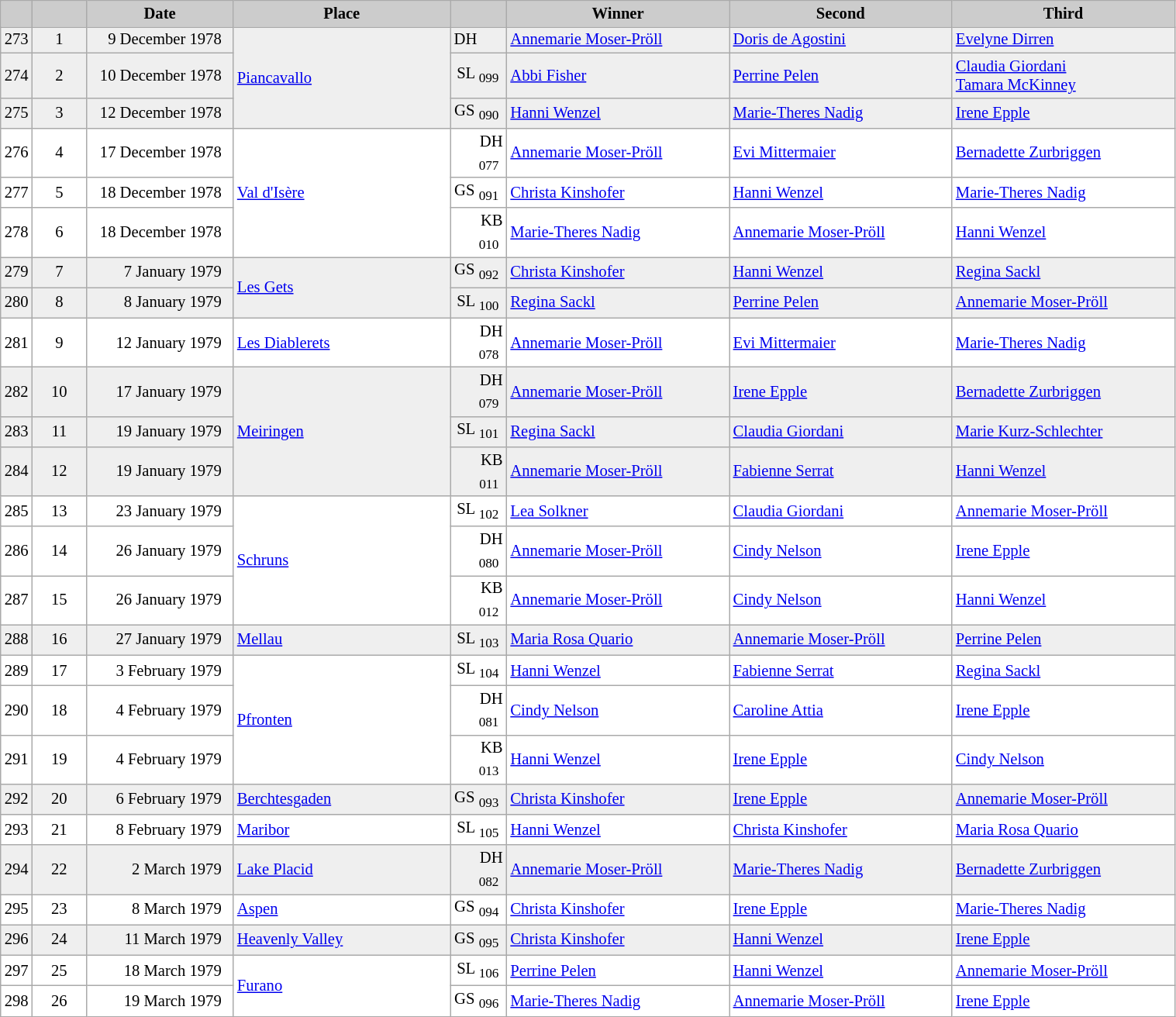<table class="wikitable plainrowheaders" style="background:#fff; font-size:86%; line-height:16px; border:grey solid 1px; border-collapse:collapse;">
<tr style="background:#ccc; text-align:center;">
<td align="center" width="13"></td>
<td align="center" width="40"></td>
<td align="center" width="120"><strong>Date</strong></td>
<td align="center" width="180"><strong>Place</strong></td>
<td align="center" width="42"></td>
<td align="center" width="185"><strong>Winner</strong></td>
<td align="center" width="185"><strong>Second</strong></td>
<td align="center" width="185"><strong>Third</strong></td>
</tr>
<tr bgcolor="#EFEFEF" align="left">
<td align=center>273</td>
<td align="center">1</td>
<td align=right>9 December 1978  </td>
<td rowspan=3> <a href='#'>Piancavallo</a></td>
<td>DH</td>
<td> <a href='#'>Annemarie Moser-Pröll</a></td>
<td> <a href='#'>Doris de Agostini</a></td>
<td> <a href='#'>Evelyne Dirren</a></td>
</tr>
<tr bgcolor="#EFEFEF">
<td align=center>274</td>
<td align=center>2</td>
<td align=right>10 December 1978  </td>
<td align=right>SL <sub>099</sub> </td>
<td> <a href='#'>Abbi Fisher</a></td>
<td> <a href='#'>Perrine Pelen</a></td>
<td> <a href='#'>Claudia Giordani</a><br> <a href='#'>Tamara McKinney</a></td>
</tr>
<tr bgcolor="#EFEFEF">
<td align=center>275</td>
<td align=center>3</td>
<td align=right>12 December 1978  </td>
<td align=right>GS <sub>090</sub> </td>
<td> <a href='#'>Hanni Wenzel</a></td>
<td> <a href='#'>Marie-Theres Nadig</a></td>
<td> <a href='#'>Irene Epple</a></td>
</tr>
<tr>
<td align=center>276</td>
<td align=center>4</td>
<td align=right>17 December 1978  </td>
<td rowspan=3> <a href='#'>Val d'Isère</a></td>
<td align=right>DH <sub>077</sub> </td>
<td> <a href='#'>Annemarie Moser-Pröll</a></td>
<td> <a href='#'>Evi Mittermaier</a></td>
<td> <a href='#'>Bernadette Zurbriggen</a></td>
</tr>
<tr>
<td align=center>277</td>
<td align=center>5</td>
<td align=right>18 December 1978  </td>
<td align=right>GS <sub>091</sub> </td>
<td> <a href='#'>Christa Kinshofer</a></td>
<td> <a href='#'>Hanni Wenzel</a></td>
<td> <a href='#'>Marie-Theres Nadig</a></td>
</tr>
<tr>
<td align=center>278</td>
<td align=center>6</td>
<td align=right>18 December 1978  </td>
<td align=right>KB <sub>010</sub> </td>
<td> <a href='#'>Marie-Theres Nadig</a></td>
<td> <a href='#'>Annemarie Moser-Pröll</a></td>
<td> <a href='#'>Hanni Wenzel</a></td>
</tr>
<tr bgcolor="#EFEFEF">
<td align=center>279</td>
<td align=center>7</td>
<td align=right>7 January 1979  </td>
<td rowspan=2> <a href='#'>Les Gets</a></td>
<td align=right>GS <sub>092</sub> </td>
<td> <a href='#'>Christa Kinshofer</a></td>
<td> <a href='#'>Hanni Wenzel</a></td>
<td> <a href='#'>Regina Sackl</a></td>
</tr>
<tr bgcolor="#EFEFEF">
<td align=center>280</td>
<td align=center>8</td>
<td align=right>8 January 1979  </td>
<td align=right>SL <sub>100</sub> </td>
<td> <a href='#'>Regina Sackl</a></td>
<td> <a href='#'>Perrine Pelen</a></td>
<td> <a href='#'>Annemarie Moser-Pröll</a></td>
</tr>
<tr>
<td align=center>281</td>
<td align=center>9</td>
<td align=right>12 January 1979  </td>
<td> <a href='#'>Les Diablerets</a></td>
<td align=right>DH <sub>078</sub> </td>
<td> <a href='#'>Annemarie Moser-Pröll</a></td>
<td> <a href='#'>Evi Mittermaier</a></td>
<td> <a href='#'>Marie-Theres Nadig</a></td>
</tr>
<tr bgcolor="#EFEFEF">
<td align=center>282</td>
<td align=center>10</td>
<td align=right>17 January 1979  </td>
<td rowspan=3> <a href='#'>Meiringen</a></td>
<td align=right>DH <sub>079</sub> </td>
<td> <a href='#'>Annemarie Moser-Pröll</a></td>
<td> <a href='#'>Irene Epple</a></td>
<td> <a href='#'>Bernadette Zurbriggen</a></td>
</tr>
<tr bgcolor="#EFEFEF">
<td align=center>283</td>
<td align=center>11</td>
<td align=right>19 January 1979  </td>
<td align=right>SL <sub>101</sub> </td>
<td> <a href='#'>Regina Sackl</a></td>
<td> <a href='#'>Claudia Giordani</a></td>
<td> <a href='#'>Marie Kurz-Schlechter</a></td>
</tr>
<tr bgcolor="#EFEFEF">
<td align=center>284</td>
<td align=center>12</td>
<td align=right>19 January 1979  </td>
<td align=right>KB <sub>011</sub> </td>
<td> <a href='#'>Annemarie Moser-Pröll</a></td>
<td> <a href='#'>Fabienne Serrat</a></td>
<td> <a href='#'>Hanni Wenzel</a></td>
</tr>
<tr>
<td align=center>285</td>
<td align=center>13</td>
<td align=right>23 January 1979  </td>
<td rowspan=3> <a href='#'>Schruns</a></td>
<td align=right>SL <sub>102</sub> </td>
<td> <a href='#'>Lea Solkner</a></td>
<td> <a href='#'>Claudia Giordani</a></td>
<td> <a href='#'>Annemarie Moser-Pröll</a></td>
</tr>
<tr>
<td align=center>286</td>
<td align=center>14</td>
<td align=right>26 January 1979  </td>
<td align=right>DH <sub>080</sub> </td>
<td> <a href='#'>Annemarie Moser-Pröll</a></td>
<td> <a href='#'>Cindy Nelson</a></td>
<td> <a href='#'>Irene Epple</a></td>
</tr>
<tr>
<td align=center>287</td>
<td align=center>15</td>
<td align=right>26 January 1979  </td>
<td align=right>KB <sub>012</sub> </td>
<td> <a href='#'>Annemarie Moser-Pröll</a></td>
<td> <a href='#'>Cindy Nelson</a></td>
<td> <a href='#'>Hanni Wenzel</a></td>
</tr>
<tr bgcolor="#EFEFEF">
<td align=center>288</td>
<td align=center>16</td>
<td align=right>27 January 1979  </td>
<td> <a href='#'>Mellau</a></td>
<td align=right>SL <sub>103</sub> </td>
<td> <a href='#'>Maria Rosa Quario</a></td>
<td> <a href='#'>Annemarie Moser-Pröll</a></td>
<td> <a href='#'>Perrine Pelen</a></td>
</tr>
<tr>
<td align=center>289</td>
<td align=center>17</td>
<td align=right>3 February 1979  </td>
<td rowspan=3> <a href='#'>Pfronten</a></td>
<td align=right>SL <sub>104</sub> </td>
<td> <a href='#'>Hanni Wenzel</a></td>
<td> <a href='#'>Fabienne Serrat</a></td>
<td> <a href='#'>Regina Sackl</a></td>
</tr>
<tr>
<td align=center>290</td>
<td align=center>18</td>
<td align=right>4 February 1979  </td>
<td align=right>DH <sub>081</sub> </td>
<td> <a href='#'>Cindy Nelson</a></td>
<td> <a href='#'>Caroline Attia</a></td>
<td> <a href='#'>Irene Epple</a></td>
</tr>
<tr>
<td align=center>291</td>
<td align=center>19</td>
<td align=right>4 February 1979  </td>
<td align=right>KB <sub>013</sub> </td>
<td> <a href='#'>Hanni Wenzel</a></td>
<td> <a href='#'>Irene Epple</a></td>
<td> <a href='#'>Cindy Nelson</a></td>
</tr>
<tr bgcolor="#EFEFEF">
<td align=center>292</td>
<td align=center>20</td>
<td align=right>6 February 1979  </td>
<td> <a href='#'>Berchtesgaden</a></td>
<td align=right>GS <sub>093</sub> </td>
<td> <a href='#'>Christa Kinshofer</a></td>
<td> <a href='#'>Irene Epple</a></td>
<td> <a href='#'>Annemarie Moser-Pröll</a></td>
</tr>
<tr>
<td align=center>293</td>
<td align=center>21</td>
<td align=right>8 February 1979  </td>
<td> <a href='#'>Maribor</a></td>
<td align=right>SL <sub>105</sub> </td>
<td> <a href='#'>Hanni Wenzel</a></td>
<td> <a href='#'>Christa Kinshofer</a></td>
<td> <a href='#'>Maria Rosa Quario</a></td>
</tr>
<tr bgcolor="#EFEFEF">
<td align=center>294</td>
<td align=center>22</td>
<td align=right>2 March 1979  </td>
<td> <a href='#'>Lake Placid</a></td>
<td align=right>DH <sub>082</sub> </td>
<td> <a href='#'>Annemarie Moser-Pröll</a></td>
<td> <a href='#'>Marie-Theres Nadig</a></td>
<td> <a href='#'>Bernadette Zurbriggen</a></td>
</tr>
<tr>
<td align=center>295</td>
<td align=center>23</td>
<td align=right>8 March 1979  </td>
<td> <a href='#'>Aspen</a></td>
<td align=right>GS <sub>094</sub> </td>
<td> <a href='#'>Christa Kinshofer</a></td>
<td> <a href='#'>Irene Epple</a></td>
<td> <a href='#'>Marie-Theres Nadig</a></td>
</tr>
<tr bgcolor="#EFEFEF">
<td align=center>296</td>
<td align=center>24</td>
<td align=right>11 March 1979  </td>
<td> <a href='#'>Heavenly Valley</a></td>
<td align=right>GS <sub>095</sub> </td>
<td> <a href='#'>Christa Kinshofer</a></td>
<td> <a href='#'>Hanni Wenzel</a></td>
<td> <a href='#'>Irene Epple</a></td>
</tr>
<tr>
<td align=center>297</td>
<td align=center>25</td>
<td align=right>18 March 1979  </td>
<td rowspan=2> <a href='#'>Furano</a></td>
<td align=right>SL <sub>106</sub> </td>
<td> <a href='#'>Perrine Pelen</a></td>
<td> <a href='#'>Hanni Wenzel</a></td>
<td> <a href='#'>Annemarie Moser-Pröll</a></td>
</tr>
<tr>
<td align=center>298</td>
<td align=center>26</td>
<td align=right>19 March 1979  </td>
<td align=right>GS <sub>096</sub> </td>
<td> <a href='#'>Marie-Theres Nadig</a></td>
<td> <a href='#'>Annemarie Moser-Pröll</a></td>
<td> <a href='#'>Irene Epple</a></td>
</tr>
</table>
